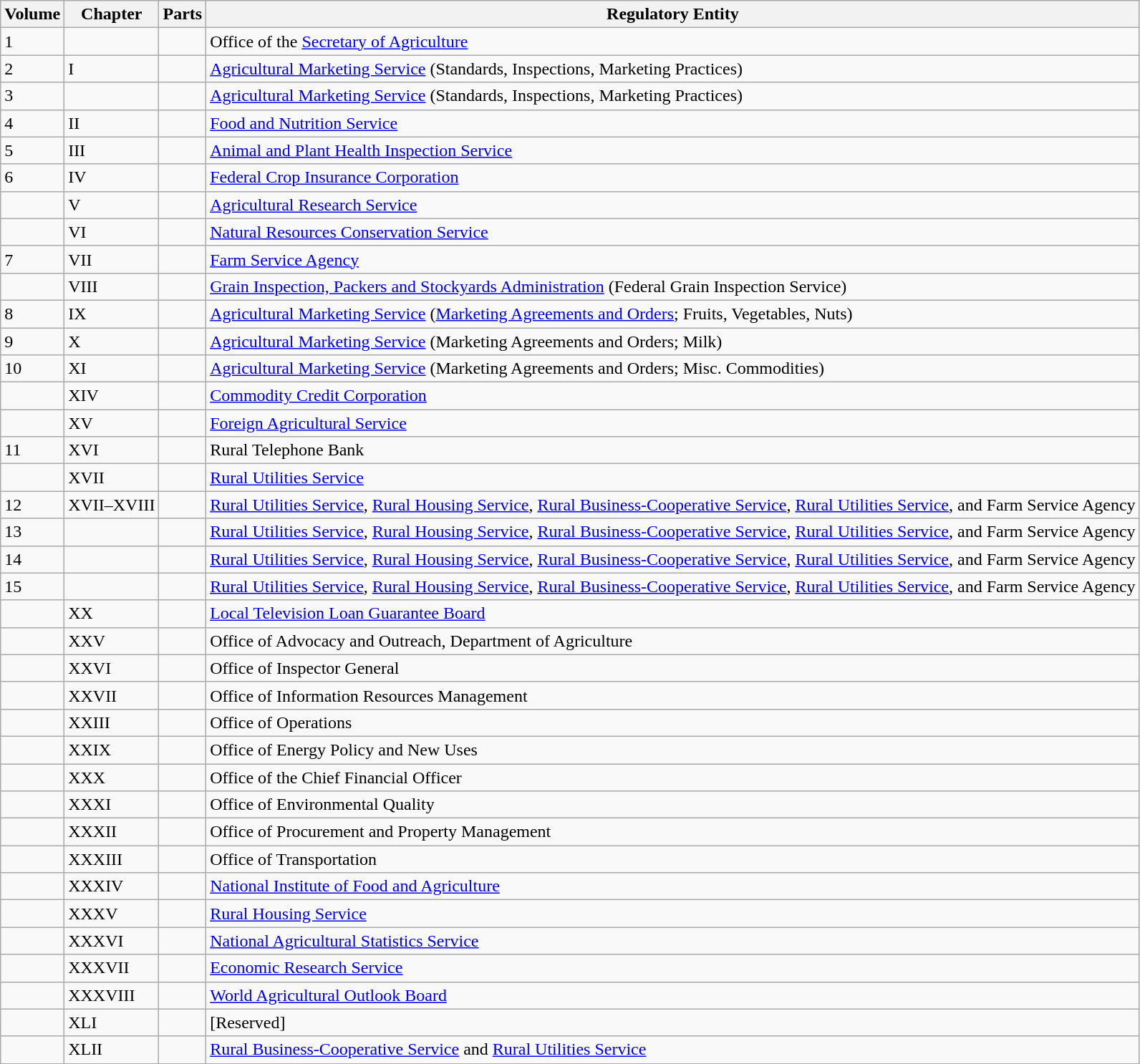<table class="wikitable">
<tr>
<th>Volume</th>
<th>Chapter</th>
<th>Parts</th>
<th>Regulatory Entity</th>
</tr>
<tr>
<td>1</td>
<td></td>
<td></td>
<td>Office of the <a href='#'>Secretary of Agriculture</a></td>
</tr>
<tr>
<td>2</td>
<td>I</td>
<td></td>
<td><a href='#'>Agricultural Marketing Service</a> (Standards, Inspections, Marketing Practices)</td>
</tr>
<tr>
<td>3</td>
<td></td>
<td></td>
<td><a href='#'>Agricultural Marketing Service</a> (Standards, Inspections, Marketing Practices)</td>
</tr>
<tr>
<td>4</td>
<td>II</td>
<td></td>
<td><a href='#'>Food and Nutrition Service</a></td>
</tr>
<tr>
<td>5</td>
<td>III</td>
<td></td>
<td><a href='#'>Animal and Plant Health Inspection Service</a></td>
</tr>
<tr>
<td>6</td>
<td>IV</td>
<td></td>
<td><a href='#'>Federal Crop Insurance Corporation</a></td>
</tr>
<tr>
<td></td>
<td>V</td>
<td></td>
<td><a href='#'>Agricultural Research Service</a></td>
</tr>
<tr>
<td></td>
<td>VI</td>
<td></td>
<td><a href='#'>Natural Resources Conservation Service</a></td>
</tr>
<tr>
<td>7</td>
<td>VII</td>
<td></td>
<td><a href='#'>Farm Service Agency</a></td>
</tr>
<tr>
<td></td>
<td>VIII</td>
<td></td>
<td><a href='#'>Grain Inspection, Packers and Stockyards Administration</a> (Federal Grain Inspection Service)</td>
</tr>
<tr>
<td>8</td>
<td>IX</td>
<td></td>
<td><a href='#'>Agricultural Marketing Service</a> (<a href='#'>Marketing Agreements and Orders</a>; Fruits, Vegetables, Nuts)</td>
</tr>
<tr>
<td>9</td>
<td>X</td>
<td></td>
<td><a href='#'>Agricultural Marketing Service</a> (Marketing Agreements and Orders; Milk)</td>
</tr>
<tr>
<td>10</td>
<td>XI</td>
<td></td>
<td><a href='#'>Agricultural Marketing Service</a> (Marketing Agreements and Orders; Misc. Commodities)</td>
</tr>
<tr>
<td></td>
<td>XIV</td>
<td></td>
<td><a href='#'>Commodity Credit Corporation</a></td>
</tr>
<tr>
<td></td>
<td>XV</td>
<td></td>
<td><a href='#'>Foreign Agricultural Service</a></td>
</tr>
<tr>
<td>11</td>
<td>XVI</td>
<td></td>
<td>Rural Telephone Bank</td>
</tr>
<tr>
<td></td>
<td>XVII</td>
<td></td>
<td><a href='#'>Rural Utilities Service</a></td>
</tr>
<tr>
<td>12</td>
<td>XVII–XVIII</td>
<td></td>
<td><a href='#'>Rural Utilities Service</a>, <a href='#'>Rural Housing Service</a>, <a href='#'>Rural Business-Cooperative Service</a>, <a href='#'>Rural Utilities Service</a>, and Farm Service Agency</td>
</tr>
<tr>
<td>13</td>
<td></td>
<td></td>
<td><a href='#'>Rural Utilities Service</a>, <a href='#'>Rural Housing Service</a>, <a href='#'>Rural Business-Cooperative Service</a>, <a href='#'>Rural Utilities Service</a>, and Farm Service Agency</td>
</tr>
<tr>
<td>14</td>
<td></td>
<td></td>
<td><a href='#'>Rural Utilities Service</a>, <a href='#'>Rural Housing Service</a>, <a href='#'>Rural Business-Cooperative Service</a>, <a href='#'>Rural Utilities Service</a>, and Farm Service Agency</td>
</tr>
<tr>
<td>15</td>
<td></td>
<td></td>
<td><a href='#'>Rural Utilities Service</a>, <a href='#'>Rural Housing Service</a>, <a href='#'>Rural Business-Cooperative Service</a>, <a href='#'>Rural Utilities Service</a>, and Farm Service Agency</td>
</tr>
<tr>
<td></td>
<td>XX</td>
<td></td>
<td><a href='#'>Local Television Loan Guarantee Board</a></td>
</tr>
<tr>
<td></td>
<td>XXV</td>
<td></td>
<td>Office of Advocacy and Outreach, Department of Agriculture</td>
</tr>
<tr>
<td></td>
<td>XXVI</td>
<td></td>
<td>Office of Inspector General</td>
</tr>
<tr>
<td></td>
<td>XXVII</td>
<td></td>
<td>Office of Information Resources Management</td>
</tr>
<tr>
<td></td>
<td>XXIII</td>
<td></td>
<td>Office of Operations</td>
</tr>
<tr>
<td></td>
<td>XXIX</td>
<td></td>
<td>Office of Energy Policy and New Uses</td>
</tr>
<tr>
<td></td>
<td>XXX</td>
<td></td>
<td>Office of the Chief Financial Officer</td>
</tr>
<tr>
<td></td>
<td>XXXI</td>
<td></td>
<td>Office of Environmental Quality</td>
</tr>
<tr>
<td></td>
<td>XXXII</td>
<td></td>
<td>Office of Procurement and Property Management</td>
</tr>
<tr>
<td></td>
<td>XXXIII</td>
<td></td>
<td>Office of Transportation</td>
</tr>
<tr>
<td></td>
<td>XXXIV</td>
<td></td>
<td><a href='#'>National Institute of Food and Agriculture</a></td>
</tr>
<tr>
<td></td>
<td>XXXV</td>
<td></td>
<td><a href='#'>Rural Housing Service</a></td>
</tr>
<tr>
<td></td>
<td>XXXVI</td>
<td></td>
<td><a href='#'>National Agricultural Statistics Service</a></td>
</tr>
<tr>
<td></td>
<td>XXXVII</td>
<td></td>
<td><a href='#'>Economic Research Service</a></td>
</tr>
<tr>
<td></td>
<td>XXXVIII</td>
<td></td>
<td><a href='#'>World Agricultural Outlook Board</a></td>
</tr>
<tr>
<td></td>
<td>XLI</td>
<td></td>
<td>[Reserved]</td>
</tr>
<tr>
<td></td>
<td>XLII</td>
<td></td>
<td><a href='#'>Rural Business-Cooperative Service</a> and <a href='#'>Rural Utilities Service</a></td>
</tr>
</table>
